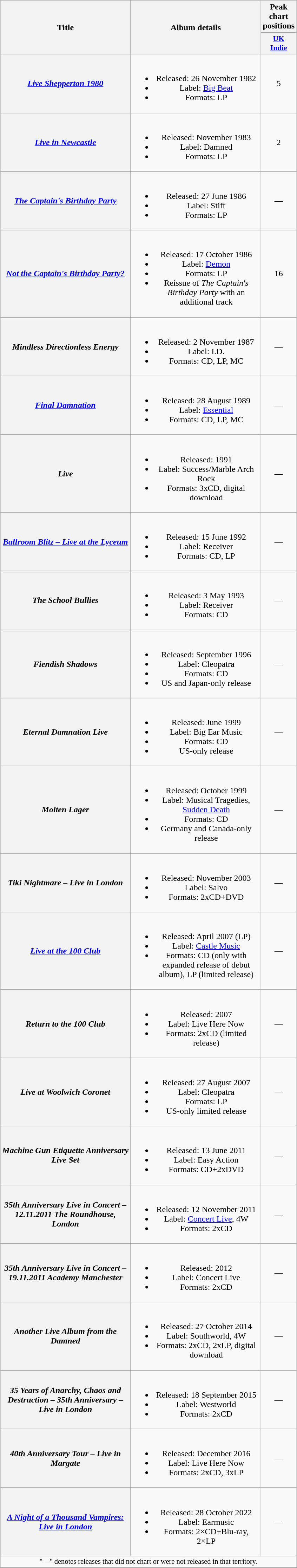<table class="wikitable plainrowheaders" style="text-align:center;">
<tr>
<th rowspan="2" scope="col" style="width:15em;">Title</th>
<th rowspan="2" scope="col" style="width:15em;">Album details</th>
<th>Peak chart<br>positions</th>
</tr>
<tr>
<th scope="col" style="width:3em;font-size:90%;"><a href='#'>UK<br>Indie</a><br></th>
</tr>
<tr>
<th scope="row"><em><a href='#'>Live Shepperton 1980</a></em></th>
<td><br><ul><li>Released: 26 November 1982</li><li>Label: <a href='#'>Big Beat</a></li><li>Formats: LP</li></ul></td>
<td>5</td>
</tr>
<tr>
<th scope="row"><em><a href='#'>Live in Newcastle</a></em></th>
<td><br><ul><li>Released: November 1983</li><li>Label: Damned</li><li>Formats: LP</li></ul></td>
<td>2</td>
</tr>
<tr>
<th scope="row"><em><a href='#'>The Captain's Birthday Party</a></em></th>
<td><br><ul><li>Released: 27 June 1986</li><li>Label: Stiff</li><li>Formats: LP</li></ul></td>
<td>—</td>
</tr>
<tr>
<th scope="row"><em><a href='#'>Not the Captain's Birthday Party?</a></em></th>
<td><br><ul><li>Released: 17 October 1986</li><li>Label: <a href='#'>Demon</a></li><li>Formats: LP</li><li>Reissue of <em>The Captain's Birthday Party</em> with an additional track</li></ul></td>
<td>16</td>
</tr>
<tr>
<th scope="row"><em>Mindless Directionless Energy</em></th>
<td><br><ul><li>Released: 2 November 1987</li><li>Label: I.D.</li><li>Formats: CD, LP, MC</li></ul></td>
<td>—</td>
</tr>
<tr>
<th scope="row"><em><a href='#'>Final Damnation</a></em></th>
<td><br><ul><li>Released: 28 August 1989</li><li>Label: <a href='#'>Essential</a></li><li>Formats: CD, LP, MC</li></ul></td>
<td>—</td>
</tr>
<tr>
<th scope="row"><em>Live</em></th>
<td><br><ul><li>Released: 1991</li><li>Label: Success/Marble Arch Rock</li><li>Formats: 3xCD, digital download</li></ul></td>
<td>—</td>
</tr>
<tr>
<th scope="row"><em><a href='#'>Ballroom Blitz – Live at the Lyceum</a></em></th>
<td><br><ul><li>Released: 15 June 1992</li><li>Label: Receiver</li><li>Formats: CD, LP</li></ul></td>
<td>—</td>
</tr>
<tr>
<th scope="row"><em>The School Bullies</em></th>
<td><br><ul><li>Released: 3 May 1993</li><li>Label: Receiver</li><li>Formats: CD</li></ul></td>
<td>—</td>
</tr>
<tr>
<th scope="row"><em>Fiendish Shadows</em></th>
<td><br><ul><li>Released: September 1996</li><li>Label: Cleopatra</li><li>Formats: CD</li><li>US and Japan-only release</li></ul></td>
<td>—</td>
</tr>
<tr>
<th scope="row"><em>Eternal Damnation Live</em></th>
<td><br><ul><li>Released: June 1999</li><li>Label: Big Ear Music</li><li>Formats: CD</li><li>US-only release</li></ul></td>
<td>—</td>
</tr>
<tr>
<th scope="row"><em>Molten Lager</em></th>
<td><br><ul><li>Released: October 1999</li><li>Label: Musical Tragedies, <a href='#'>Sudden Death</a></li><li>Formats: CD</li><li>Germany and Canada-only release</li></ul></td>
<td>—</td>
</tr>
<tr>
<th scope="row"><em>Tiki Nightmare – Live in London</em></th>
<td><br><ul><li>Released: November 2003</li><li>Label: Salvo</li><li>Formats: 2xCD+DVD</li></ul></td>
<td>—</td>
</tr>
<tr>
<th scope="row"><em><a href='#'>Live at the 100 Club</a></em></th>
<td><br><ul><li>Released: April 2007 (LP)</li><li>Label: <a href='#'>Castle Music</a></li><li>Formats: CD (only with expanded release of debut album), LP (limited release)</li></ul></td>
<td>—</td>
</tr>
<tr>
<th scope="row"><em>Return to the 100 Club</em></th>
<td><br><ul><li>Released: 2007</li><li>Label: Live Here Now</li><li>Formats: 2xCD (limited release)</li></ul></td>
<td>—</td>
</tr>
<tr>
<th scope="row"><em>Live at Woolwich Coronet</em></th>
<td><br><ul><li>Released: 27 August 2007</li><li>Label: Cleopatra</li><li>Formats: LP</li><li>US-only limited release</li></ul></td>
<td>—</td>
</tr>
<tr>
<th scope="row"><em>Machine Gun Etiquette Anniversary Live Set</em></th>
<td><br><ul><li>Released: 13 June 2011</li><li>Label: Easy Action</li><li>Formats: CD+2xDVD</li></ul></td>
<td>—</td>
</tr>
<tr>
<th scope="row"><em>35th Anniversary Live in Concert – 12.11.2011 The Roundhouse, London</em></th>
<td><br><ul><li>Released: 12 November 2011</li><li>Label: <a href='#'>Concert Live</a>, 4W</li><li>Formats: 2xCD</li></ul></td>
<td>—</td>
</tr>
<tr>
<th scope="row"><em>35th Anniversary Live in Concert – 19.11.2011 Academy Manchester</em></th>
<td><br><ul><li>Released: 2012</li><li>Label: Concert Live</li><li>Formats: 2xCD</li></ul></td>
<td>—</td>
</tr>
<tr>
<th scope="row"><em>Another Live Album from the Damned</em></th>
<td><br><ul><li>Released: 27 October 2014</li><li>Label: Southworld, 4W</li><li>Formats: 2xCD, 2xLP, digital download</li></ul></td>
<td>—</td>
</tr>
<tr>
<th scope="row"><em>35 Years of Anarchy, Chaos and Destruction – 35th Anniversary – Live in London</em></th>
<td><br><ul><li>Released: 18 September 2015</li><li>Label: Westworld</li><li>Formats: 2xCD</li></ul></td>
<td>—</td>
</tr>
<tr>
<th scope="row"><em>40th Anniversary Tour – Live in Margate</em></th>
<td><br><ul><li>Released: December 2016</li><li>Label: Live Here Now</li><li>Formats: 2xCD, 3xLP</li></ul></td>
<td>—</td>
</tr>
<tr>
<th scope="row"><em><a href='#'>A Night of a Thousand Vampires: Live in London</a></em></th>
<td><br><ul><li>Released: 28 October 2022</li><li>Label: Earmusic</li><li>Formats: 2×CD+Blu-ray, 2×LP</li></ul></td>
<td>—</td>
</tr>
<tr>
<td colspan="3" style="font-size:85%">"—" denotes releases that did not chart or were not released in that territory.</td>
</tr>
</table>
